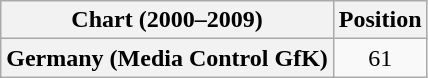<table class="wikitable plainrowheaders" style="text-align:center">
<tr>
<th>Chart (2000–2009)</th>
<th>Position</th>
</tr>
<tr>
<th scope="row">Germany (Media Control GfK)</th>
<td>61</td>
</tr>
</table>
